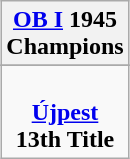<table class="wikitable" style="text-align: center; margin: 0 auto;">
<tr>
<th><a href='#'>OB I</a> 1945<br>Champions</th>
</tr>
<tr>
</tr>
<tr>
<td> <br><strong><a href='#'>Újpest</a></strong><br><strong>13th Title</strong></td>
</tr>
</table>
